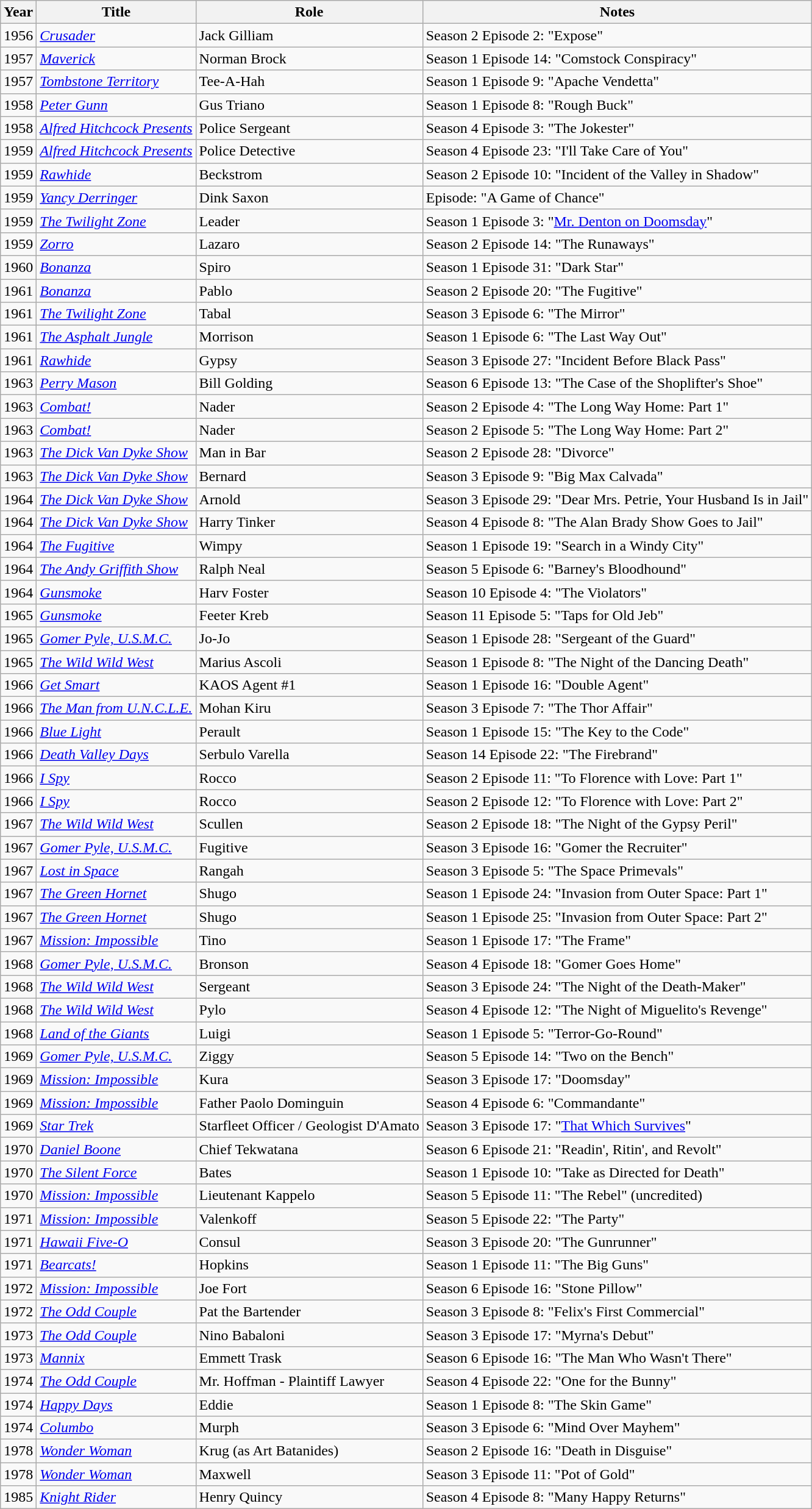<table class="wikitable plainrowheaders sortable">
<tr>
<th scope="col">Year</th>
<th scope="col">Title</th>
<th scope="col">Role</th>
<th scope="col" class="unsortable">Notes</th>
</tr>
<tr>
<td>1956</td>
<td><em><a href='#'>Crusader</a></em></td>
<td>Jack Gilliam</td>
<td>Season 2 Episode 2: "Expose"</td>
</tr>
<tr>
<td>1957</td>
<td><em><a href='#'>Maverick</a></em></td>
<td>Norman Brock</td>
<td>Season 1 Episode 14: "Comstock Conspiracy"</td>
</tr>
<tr>
<td>1957</td>
<td><em><a href='#'>Tombstone Territory</a></em></td>
<td>Tee-A-Hah</td>
<td>Season 1 Episode 9: "Apache Vendetta"</td>
</tr>
<tr>
<td>1958</td>
<td><em><a href='#'>Peter Gunn</a></em></td>
<td>Gus Triano</td>
<td>Season 1 Episode 8: "Rough Buck"</td>
</tr>
<tr>
<td>1958</td>
<td><em><a href='#'>Alfred Hitchcock Presents</a></em></td>
<td>Police Sergeant</td>
<td>Season 4 Episode 3: "The Jokester"</td>
</tr>
<tr>
<td>1959</td>
<td><em><a href='#'>Alfred Hitchcock Presents</a></em></td>
<td>Police Detective</td>
<td>Season 4 Episode 23: "I'll Take Care of You"</td>
</tr>
<tr>
<td>1959</td>
<td><em><a href='#'>Rawhide</a></em></td>
<td>Beckstrom</td>
<td>Season 2 Episode 10: "Incident of the Valley in Shadow"</td>
</tr>
<tr>
<td>1959</td>
<td><em><a href='#'>Yancy Derringer</a></em></td>
<td>Dink Saxon</td>
<td>Episode: "A Game of Chance"</td>
</tr>
<tr>
<td>1959</td>
<td><em><a href='#'>The Twilight Zone</a></em></td>
<td>Leader</td>
<td>Season 1 Episode 3: "<a href='#'>Mr. Denton on Doomsday</a>"</td>
</tr>
<tr>
<td>1959</td>
<td><em><a href='#'>Zorro</a></em></td>
<td>Lazaro</td>
<td>Season 2 Episode 14: "The Runaways"</td>
</tr>
<tr>
<td>1960</td>
<td><em><a href='#'>Bonanza</a></em></td>
<td>Spiro</td>
<td>Season 1 Episode 31: "Dark Star"</td>
</tr>
<tr>
<td>1961</td>
<td><em><a href='#'>Bonanza</a></em></td>
<td>Pablo</td>
<td>Season 2 Episode 20: "The Fugitive"</td>
</tr>
<tr>
<td>1961</td>
<td><em><a href='#'>The Twilight Zone</a></em></td>
<td>Tabal</td>
<td>Season 3 Episode 6: "The Mirror"</td>
</tr>
<tr>
<td>1961</td>
<td><em><a href='#'>The Asphalt Jungle</a></em></td>
<td>Morrison</td>
<td>Season 1 Episode 6: "The Last Way Out"</td>
</tr>
<tr>
<td>1961</td>
<td><em><a href='#'>Rawhide</a></em></td>
<td>Gypsy</td>
<td>Season 3 Episode 27: "Incident Before Black Pass"</td>
</tr>
<tr>
<td>1963</td>
<td><em><a href='#'>Perry Mason</a></em></td>
<td>Bill Golding</td>
<td>Season 6 Episode 13: "The Case of the Shoplifter's Shoe"</td>
</tr>
<tr>
<td>1963</td>
<td><em><a href='#'>Combat!</a></em></td>
<td>Nader</td>
<td>Season 2 Episode 4: "The Long Way Home: Part 1"</td>
</tr>
<tr>
<td>1963</td>
<td><em><a href='#'>Combat!</a></em></td>
<td>Nader</td>
<td>Season 2 Episode 5: "The Long Way Home: Part 2"</td>
</tr>
<tr>
<td>1963</td>
<td><em><a href='#'>The Dick Van Dyke Show</a></em></td>
<td>Man in Bar</td>
<td>Season 2 Episode 28: "Divorce"</td>
</tr>
<tr>
<td>1963</td>
<td><em><a href='#'>The Dick Van Dyke Show</a></em></td>
<td>Bernard</td>
<td>Season 3 Episode 9: "Big Max Calvada"</td>
</tr>
<tr>
<td>1964</td>
<td><em><a href='#'>The Dick Van Dyke Show</a></em></td>
<td>Arnold</td>
<td>Season 3 Episode 29: "Dear Mrs. Petrie, Your Husband Is in Jail"</td>
</tr>
<tr>
<td>1964</td>
<td><em><a href='#'>The Dick Van Dyke Show</a></em></td>
<td>Harry Tinker</td>
<td>Season 4 Episode 8: "The Alan Brady Show Goes to Jail"</td>
</tr>
<tr>
<td>1964</td>
<td><em><a href='#'>The Fugitive</a></em></td>
<td>Wimpy</td>
<td>Season 1 Episode 19: "Search in a Windy City"</td>
</tr>
<tr>
<td>1964</td>
<td><em><a href='#'>The Andy Griffith Show</a></em></td>
<td>Ralph Neal</td>
<td>Season 5 Episode 6: "Barney's Bloodhound"</td>
</tr>
<tr>
<td>1964</td>
<td><em><a href='#'>Gunsmoke</a></em></td>
<td>Harv Foster</td>
<td>Season 10 Episode 4: "The Violators"</td>
</tr>
<tr>
<td>1965</td>
<td><em><a href='#'>Gunsmoke</a></em></td>
<td>Feeter Kreb</td>
<td>Season 11 Episode 5: "Taps for Old Jeb"</td>
</tr>
<tr>
<td>1965</td>
<td><em><a href='#'>Gomer Pyle, U.S.M.C.</a></em></td>
<td>Jo-Jo</td>
<td>Season 1 Episode 28: "Sergeant of the Guard"</td>
</tr>
<tr>
<td>1965</td>
<td><em><a href='#'>The Wild Wild West</a></em></td>
<td>Marius Ascoli</td>
<td>Season 1 Episode 8: "The Night of the Dancing Death"</td>
</tr>
<tr>
<td>1966</td>
<td><em><a href='#'>Get Smart</a></em></td>
<td>KAOS Agent #1</td>
<td>Season 1 Episode 16: "Double Agent"</td>
</tr>
<tr>
<td>1966</td>
<td><em><a href='#'>The Man from U.N.C.L.E.</a></em></td>
<td>Mohan Kiru</td>
<td>Season 3 Episode 7: "The Thor Affair"</td>
</tr>
<tr>
<td>1966</td>
<td><em><a href='#'>Blue Light</a></em></td>
<td>Perault</td>
<td>Season 1 Episode 15: "The Key to the Code"</td>
</tr>
<tr>
<td>1966</td>
<td><em><a href='#'>Death Valley Days</a></em></td>
<td>Serbulo Varella</td>
<td>Season 14 Episode 22: "The Firebrand"</td>
</tr>
<tr>
<td>1966</td>
<td><em><a href='#'>I Spy</a></em></td>
<td>Rocco</td>
<td>Season 2 Episode 11: "To Florence with Love: Part 1"</td>
</tr>
<tr>
<td>1966</td>
<td><em><a href='#'>I Spy</a></em></td>
<td>Rocco</td>
<td>Season 2 Episode 12: "To Florence with Love: Part 2"</td>
</tr>
<tr>
<td>1967</td>
<td><em><a href='#'>The Wild Wild West</a></em></td>
<td>Scullen</td>
<td>Season 2 Episode 18: "The Night of the Gypsy Peril"</td>
</tr>
<tr>
<td>1967</td>
<td><em><a href='#'>Gomer Pyle, U.S.M.C.</a></em></td>
<td>Fugitive</td>
<td>Season 3 Episode 16: "Gomer the Recruiter"</td>
</tr>
<tr>
<td>1967</td>
<td><em><a href='#'>Lost in Space</a></em></td>
<td>Rangah</td>
<td>Season 3 Episode 5: "The Space Primevals"</td>
</tr>
<tr>
<td>1967</td>
<td><em><a href='#'>The Green Hornet</a></em></td>
<td>Shugo</td>
<td>Season 1 Episode 24: "Invasion from Outer Space: Part 1"</td>
</tr>
<tr>
<td>1967</td>
<td><em><a href='#'>The Green Hornet</a></em></td>
<td>Shugo</td>
<td>Season 1 Episode 25: "Invasion from Outer Space: Part 2"</td>
</tr>
<tr>
<td>1967</td>
<td><em><a href='#'>Mission: Impossible</a></em></td>
<td>Tino</td>
<td>Season 1 Episode 17: "The Frame"</td>
</tr>
<tr>
<td>1968</td>
<td><em><a href='#'>Gomer Pyle, U.S.M.C.</a></em></td>
<td>Bronson</td>
<td>Season 4 Episode 18: "Gomer Goes Home"</td>
</tr>
<tr>
<td>1968</td>
<td><em><a href='#'>The Wild Wild West</a></em></td>
<td>Sergeant</td>
<td>Season 3 Episode 24: "The Night of the Death-Maker"</td>
</tr>
<tr>
<td>1968</td>
<td><em><a href='#'>The Wild Wild West</a></em></td>
<td>Pylo</td>
<td>Season 4 Episode 12: "The Night of Miguelito's Revenge"</td>
</tr>
<tr>
<td>1968</td>
<td><em><a href='#'>Land of the Giants</a></em></td>
<td>Luigi</td>
<td>Season 1 Episode 5: "Terror-Go-Round"</td>
</tr>
<tr>
<td>1969</td>
<td><em><a href='#'>Gomer Pyle, U.S.M.C.</a></em></td>
<td>Ziggy</td>
<td>Season 5 Episode 14: "Two on the Bench"</td>
</tr>
<tr>
<td>1969</td>
<td><em><a href='#'>Mission: Impossible</a></em></td>
<td>Kura</td>
<td>Season 3 Episode 17: "Doomsday"</td>
</tr>
<tr>
<td>1969</td>
<td><em><a href='#'>Mission: Impossible</a></em></td>
<td>Father Paolo Dominguin</td>
<td>Season 4 Episode 6: "Commandante"</td>
</tr>
<tr>
<td>1969</td>
<td><em><a href='#'>Star Trek</a></em></td>
<td>Starfleet Officer / Geologist D'Amato</td>
<td>Season 3 Episode 17: "<a href='#'>That Which Survives</a>"</td>
</tr>
<tr>
<td>1970</td>
<td><em><a href='#'>Daniel Boone</a></em></td>
<td>Chief Tekwatana</td>
<td>Season 6 Episode 21: "Readin', Ritin', and Revolt"</td>
</tr>
<tr>
<td>1970</td>
<td><em><a href='#'>The Silent Force</a></em></td>
<td>Bates</td>
<td>Season 1 Episode 10: "Take as Directed for Death"</td>
</tr>
<tr>
<td>1970</td>
<td><em><a href='#'>Mission: Impossible</a></em></td>
<td>Lieutenant Kappelo</td>
<td>Season 5 Episode 11: "The Rebel" (uncredited)</td>
</tr>
<tr>
<td>1971</td>
<td><em><a href='#'>Mission: Impossible</a></em></td>
<td>Valenkoff</td>
<td>Season 5 Episode 22: "The Party"</td>
</tr>
<tr>
<td>1971</td>
<td><em><a href='#'>Hawaii Five-O</a></em></td>
<td>Consul</td>
<td>Season 3 Episode 20: "The Gunrunner"</td>
</tr>
<tr>
<td>1971</td>
<td><em><a href='#'>Bearcats!</a></em></td>
<td>Hopkins</td>
<td>Season 1 Episode 11: "The Big Guns"</td>
</tr>
<tr>
<td>1972</td>
<td><em><a href='#'>Mission: Impossible</a></em></td>
<td>Joe Fort</td>
<td>Season 6 Episode 16: "Stone Pillow"</td>
</tr>
<tr>
<td>1972</td>
<td><em><a href='#'>The Odd Couple</a></em></td>
<td>Pat the Bartender</td>
<td>Season 3 Episode 8: "Felix's First Commercial"</td>
</tr>
<tr>
<td>1973</td>
<td><em><a href='#'>The Odd Couple</a></em></td>
<td>Nino Babaloni</td>
<td>Season 3 Episode 17: "Myrna's Debut"</td>
</tr>
<tr>
<td>1973</td>
<td><em><a href='#'>Mannix</a></em></td>
<td>Emmett Trask</td>
<td>Season 6 Episode 16: "The Man Who Wasn't There"</td>
</tr>
<tr>
<td>1974</td>
<td><em><a href='#'>The Odd Couple</a></em></td>
<td>Mr. Hoffman - Plaintiff Lawyer</td>
<td>Season 4 Episode 22: "One for the Bunny"</td>
</tr>
<tr>
<td>1974</td>
<td><em><a href='#'>Happy Days</a></em></td>
<td>Eddie</td>
<td>Season 1 Episode 8: "The Skin Game"</td>
</tr>
<tr>
<td>1974</td>
<td><em><a href='#'>Columbo</a></em></td>
<td>Murph</td>
<td>Season 3 Episode 6: "Mind Over Mayhem"</td>
</tr>
<tr>
<td>1978</td>
<td><em><a href='#'>Wonder Woman</a></em></td>
<td>Krug (as Art Batanides)</td>
<td>Season 2 Episode 16: "Death in Disguise"</td>
</tr>
<tr>
<td>1978</td>
<td><em><a href='#'>Wonder Woman</a></em></td>
<td>Maxwell</td>
<td>Season 3 Episode 11: "Pot of Gold"</td>
</tr>
<tr>
<td>1985</td>
<td><em><a href='#'>Knight Rider</a></em></td>
<td>Henry Quincy</td>
<td>Season 4 Episode 8: "Many Happy Returns"</td>
</tr>
</table>
